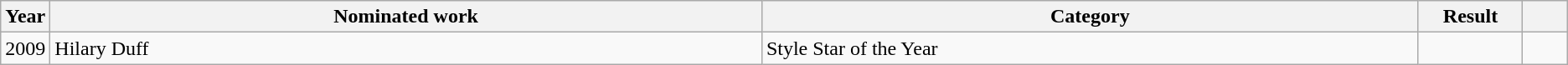<table class="wikitable sortable">
<tr>
<th scope="col" style="width:1em;">Year</th>
<th scope="col" style="width:39em;">Nominated work</th>
<th scope="col" style="width:36em;">Category</th>
<th scope="col" style="width:5em;">Result</th>
<th scope="col" style="width:2em;" class="unsortable"></th>
</tr>
<tr>
<td>2009</td>
<td>Hilary Duff</td>
<td Seventeen Magazine Awards>Style Star of the Year</td>
<td></td>
<td style="text-align:center;"></td>
</tr>
</table>
